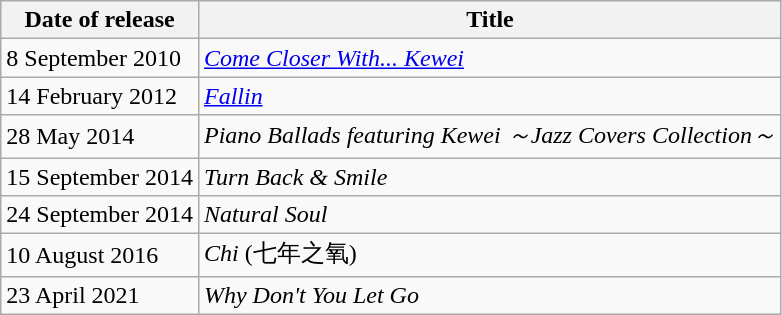<table class="wikitable sortable">
<tr>
<th>Date of release</th>
<th>Title</th>
</tr>
<tr>
<td>8 September 2010</td>
<td><em><a href='#'>Come Closer With... Kewei</a></em></td>
</tr>
<tr>
<td>14 February 2012</td>
<td><em><a href='#'>Fallin</a></em></td>
</tr>
<tr>
<td>28 May 2014</td>
<td><em>Piano Ballads featuring Kewei ～Jazz Covers Collection～</em></td>
</tr>
<tr>
<td>15 September 2014</td>
<td><em>Turn Back & Smile</em></td>
</tr>
<tr>
<td>24 September 2014</td>
<td><em>Natural Soul</em></td>
</tr>
<tr>
<td>10 August 2016</td>
<td><em>Chi</em> (七年之氧)</td>
</tr>
<tr>
<td>23 April 2021</td>
<td><em>Why Don't You Let Go</em></td>
</tr>
</table>
